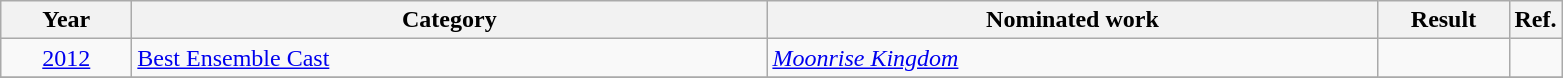<table class=wikitable>
<tr>
<th scope="col" style="width:5em;">Year</th>
<th scope="col" style="width:26em;">Category</th>
<th scope="col" style="width:25em;">Nominated work</th>
<th scope="col" style="width:5em;">Result</th>
<th>Ref.</th>
</tr>
<tr>
<td style="text-align:center;"><a href='#'>2012</a></td>
<td><a href='#'>Best Ensemble Cast</a></td>
<td><em><a href='#'>Moonrise Kingdom</a></em></td>
<td></td>
<td></td>
</tr>
<tr>
</tr>
</table>
